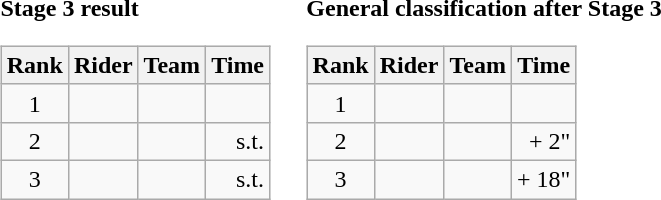<table>
<tr>
<td><strong>Stage 3 result</strong><br><table class="wikitable">
<tr>
<th scope="col">Rank</th>
<th scope="col">Rider</th>
<th scope="col">Team</th>
<th scope="col">Time</th>
</tr>
<tr>
<td style="text-align:center;">1</td>
<td></td>
<td></td>
<td style="text-align:right;"></td>
</tr>
<tr>
<td style="text-align:center;">2</td>
<td></td>
<td></td>
<td style="text-align:right;">s.t.</td>
</tr>
<tr>
<td style="text-align:center;">3</td>
<td></td>
<td></td>
<td style="text-align:right;">s.t.</td>
</tr>
</table>
</td>
<td></td>
<td><strong>General classification after Stage 3</strong><br><table class="wikitable">
<tr>
<th scope="col">Rank</th>
<th scope="col">Rider</th>
<th scope="col">Team</th>
<th scope="col">Time</th>
</tr>
<tr>
<td style="text-align:center;">1</td>
<td></td>
<td></td>
<td style="text-align:right;"></td>
</tr>
<tr>
<td style="text-align:center;">2</td>
<td></td>
<td></td>
<td style="text-align:right;">+ 2"</td>
</tr>
<tr>
<td style="text-align:center;">3</td>
<td></td>
<td></td>
<td style="text-align:right;">+ 18"</td>
</tr>
</table>
</td>
</tr>
</table>
